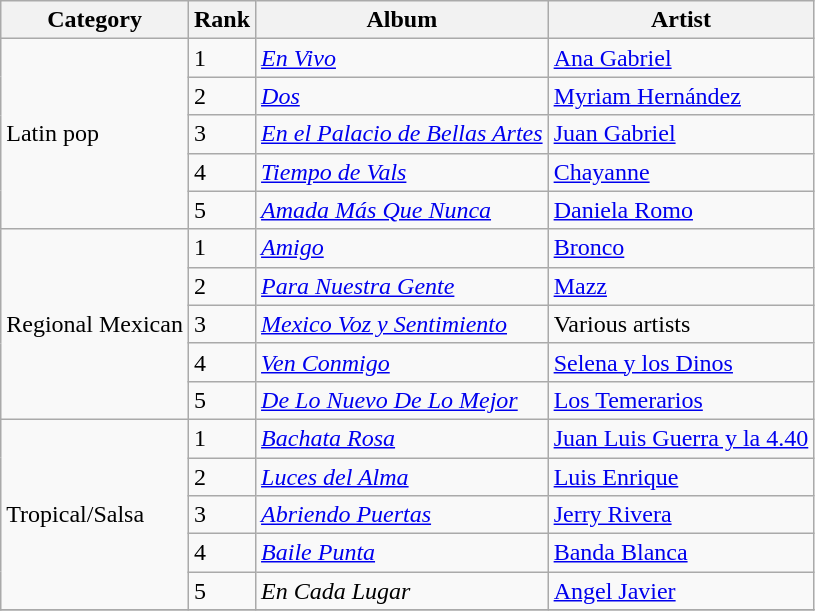<table class="wikitable sortable">
<tr>
<th>Category</th>
<th>Rank</th>
<th>Album</th>
<th>Artist</th>
</tr>
<tr>
<td rowspan="5">Latin pop</td>
<td>1</td>
<td><em><a href='#'>En Vivo</a></em></td>
<td><a href='#'>Ana Gabriel</a></td>
</tr>
<tr>
<td>2</td>
<td><em><a href='#'>Dos</a></em></td>
<td><a href='#'>Myriam Hernández</a></td>
</tr>
<tr>
<td>3</td>
<td><em><a href='#'>En el Palacio de Bellas Artes</a></em></td>
<td><a href='#'>Juan Gabriel</a></td>
</tr>
<tr>
<td>4</td>
<td><em><a href='#'>Tiempo de Vals</a></em></td>
<td><a href='#'>Chayanne</a></td>
</tr>
<tr>
<td>5</td>
<td><em><a href='#'>Amada Más Que Nunca</a></em></td>
<td><a href='#'>Daniela Romo</a></td>
</tr>
<tr>
<td rowspan="5">Regional Mexican</td>
<td>1</td>
<td><em><a href='#'>Amigo</a></em></td>
<td><a href='#'>Bronco</a></td>
</tr>
<tr>
<td>2</td>
<td><em><a href='#'>Para Nuestra Gente</a></em></td>
<td><a href='#'>Mazz</a></td>
</tr>
<tr>
<td>3</td>
<td><em><a href='#'>Mexico Voz y Sentimiento</a></em></td>
<td>Various artists</td>
</tr>
<tr>
<td>4</td>
<td><em><a href='#'>Ven Conmigo</a></em></td>
<td><a href='#'>Selena y los Dinos</a></td>
</tr>
<tr>
<td>5</td>
<td><em><a href='#'>De Lo Nuevo De Lo Mejor</a></em></td>
<td><a href='#'>Los Temerarios</a></td>
</tr>
<tr>
<td rowspan="5">Tropical/Salsa</td>
<td>1</td>
<td><em><a href='#'>Bachata Rosa</a></em></td>
<td><a href='#'>Juan Luis Guerra y la 4.40</a></td>
</tr>
<tr>
<td>2</td>
<td><em><a href='#'>Luces del Alma</a></em></td>
<td><a href='#'>Luis Enrique</a></td>
</tr>
<tr>
<td>3</td>
<td><em><a href='#'>Abriendo Puertas</a></em></td>
<td><a href='#'>Jerry Rivera</a></td>
</tr>
<tr>
<td>4</td>
<td><em><a href='#'>Baile Punta</a></em></td>
<td><a href='#'>Banda Blanca</a></td>
</tr>
<tr>
<td>5</td>
<td><em>En Cada Lugar</em></td>
<td><a href='#'>Angel Javier</a></td>
</tr>
<tr>
</tr>
</table>
